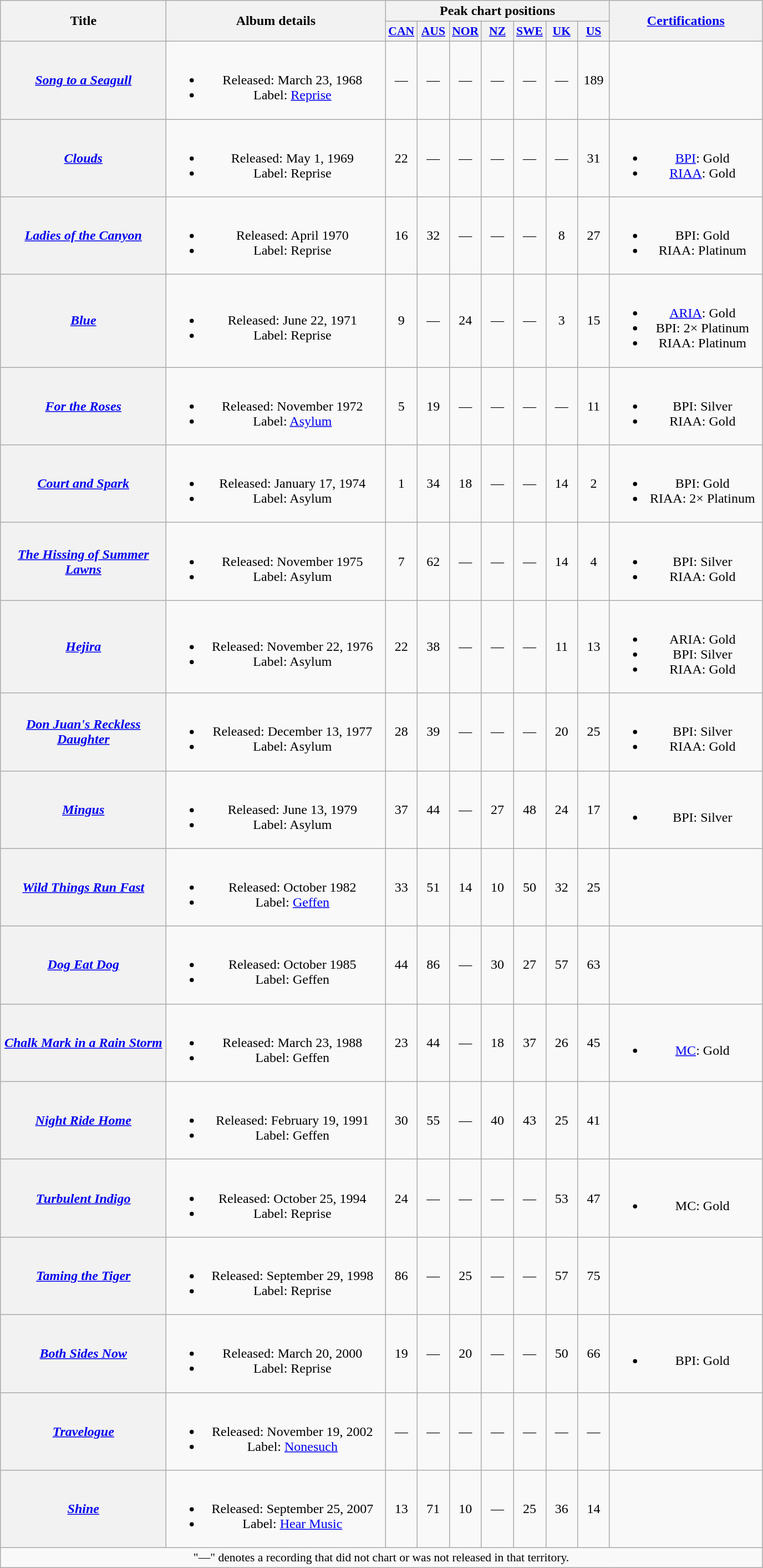<table class="wikitable plainrowheaders" style="text-align:center;" border="1">
<tr>
<th scope="col" rowspan="2" style="width:12em;">Title</th>
<th scope="col" rowspan="2" style="width:16em;">Album details</th>
<th scope="col" colspan="7">Peak chart positions</th>
<th scope="col" rowspan="2" style="width:11em;"><a href='#'>Certifications</a></th>
</tr>
<tr>
<th scope="col" style="width:2.2em;font-size:90%;"><a href='#'>CAN</a><br></th>
<th scope="col" style="width:2.2em;font-size:90%;"><a href='#'>AUS</a><br></th>
<th scope="col" style="width:2.2em;font-size:90%;"><a href='#'>NOR</a><br></th>
<th scope="col" style="width:2.2em;font-size:90%;"><a href='#'>NZ</a><br></th>
<th scope="col" style="width:2.2em;font-size:90%;"><a href='#'>SWE</a><br></th>
<th scope="col" style="width:2.2em;font-size:90%;"><a href='#'>UK</a><br></th>
<th scope="col" style="width:2.2em;font-size:90%;"><a href='#'>US</a><br></th>
</tr>
<tr>
<th scope="row"><em><a href='#'>Song to a Seagull</a></em></th>
<td><br><ul><li>Released: March 23, 1968</li><li>Label: <a href='#'>Reprise</a></li></ul></td>
<td>—</td>
<td>—</td>
<td>—</td>
<td>—</td>
<td>—</td>
<td>—</td>
<td>189</td>
<td></td>
</tr>
<tr>
<th scope="row"><em><a href='#'>Clouds</a></em></th>
<td><br><ul><li>Released: May 1, 1969</li><li>Label: Reprise</li></ul></td>
<td>22</td>
<td>—</td>
<td>—</td>
<td>—</td>
<td>—</td>
<td>—</td>
<td>31</td>
<td><br><ul><li><a href='#'>BPI</a>: Gold</li><li><a href='#'>RIAA</a>: Gold</li></ul></td>
</tr>
<tr>
<th scope="row"><em><a href='#'>Ladies of the Canyon</a></em></th>
<td><br><ul><li>Released: April 1970</li><li>Label: Reprise</li></ul></td>
<td>16</td>
<td>32</td>
<td>—</td>
<td>—</td>
<td>—</td>
<td>8</td>
<td>27</td>
<td><br><ul><li>BPI: Gold</li><li>RIAA: Platinum</li></ul></td>
</tr>
<tr>
<th scope="row"><em><a href='#'>Blue</a></em></th>
<td><br><ul><li>Released: June 22, 1971</li><li>Label: Reprise</li></ul></td>
<td>9</td>
<td>—</td>
<td>24</td>
<td>—</td>
<td>—</td>
<td>3</td>
<td>15</td>
<td><br><ul><li><a href='#'>ARIA</a>: Gold</li><li>BPI: 2× Platinum</li><li>RIAA: Platinum</li></ul></td>
</tr>
<tr>
<th scope="row"><em><a href='#'>For the Roses</a></em></th>
<td><br><ul><li>Released: November 1972</li><li>Label: <a href='#'>Asylum</a></li></ul></td>
<td>5</td>
<td>19</td>
<td>—</td>
<td>—</td>
<td>—</td>
<td>—</td>
<td>11</td>
<td><br><ul><li>BPI: Silver</li><li>RIAA: Gold</li></ul></td>
</tr>
<tr>
<th scope="row"><em><a href='#'>Court and Spark</a></em></th>
<td><br><ul><li>Released: January 17, 1974</li><li>Label: Asylum</li></ul></td>
<td>1</td>
<td>34</td>
<td>18</td>
<td>—</td>
<td>—</td>
<td>14</td>
<td>2</td>
<td><br><ul><li>BPI: Gold</li><li>RIAA: 2× Platinum</li></ul></td>
</tr>
<tr>
<th scope="row"><em><a href='#'>The Hissing of Summer Lawns</a></em></th>
<td><br><ul><li>Released: November 1975</li><li>Label: Asylum</li></ul></td>
<td>7</td>
<td>62</td>
<td>—</td>
<td>—</td>
<td>—</td>
<td>14</td>
<td>4</td>
<td><br><ul><li>BPI: Silver</li><li>RIAA: Gold</li></ul></td>
</tr>
<tr>
<th scope="row"><em><a href='#'>Hejira</a></em></th>
<td><br><ul><li>Released: November 22, 1976</li><li>Label: Asylum</li></ul></td>
<td>22</td>
<td>38</td>
<td>—</td>
<td>—</td>
<td>—</td>
<td>11</td>
<td>13</td>
<td><br><ul><li>ARIA: Gold</li><li>BPI: Silver</li><li>RIAA: Gold</li></ul></td>
</tr>
<tr>
<th scope="row"><em><a href='#'>Don Juan's Reckless Daughter</a></em></th>
<td><br><ul><li>Released: December 13, 1977</li><li>Label: Asylum</li></ul></td>
<td>28</td>
<td>39</td>
<td>—</td>
<td>—</td>
<td>—</td>
<td>20</td>
<td>25</td>
<td><br><ul><li>BPI: Silver</li><li>RIAA: Gold</li></ul></td>
</tr>
<tr>
<th scope="row"><em><a href='#'>Mingus</a></em></th>
<td><br><ul><li>Released: June 13, 1979</li><li>Label: Asylum</li></ul></td>
<td>37</td>
<td>44</td>
<td>—</td>
<td>27</td>
<td>48</td>
<td>24</td>
<td>17</td>
<td><br><ul><li>BPI: Silver</li></ul></td>
</tr>
<tr>
<th scope="row"><em><a href='#'>Wild Things Run Fast</a></em></th>
<td><br><ul><li>Released: October 1982</li><li>Label: <a href='#'>Geffen</a></li></ul></td>
<td>33</td>
<td>51</td>
<td>14</td>
<td>10</td>
<td>50</td>
<td>32</td>
<td>25</td>
<td></td>
</tr>
<tr>
<th scope="row"><em><a href='#'>Dog Eat Dog</a></em></th>
<td><br><ul><li>Released: October 1985</li><li>Label: Geffen</li></ul></td>
<td>44</td>
<td>86</td>
<td>—</td>
<td>30</td>
<td>27</td>
<td>57</td>
<td>63</td>
<td></td>
</tr>
<tr>
<th scope="row"><em><a href='#'>Chalk Mark in a Rain Storm</a></em></th>
<td><br><ul><li>Released: March 23, 1988</li><li>Label: Geffen</li></ul></td>
<td>23</td>
<td>44</td>
<td>—</td>
<td>18</td>
<td>37</td>
<td>26</td>
<td>45</td>
<td><br><ul><li><a href='#'>MC</a>: Gold</li></ul></td>
</tr>
<tr>
<th scope="row"><em><a href='#'>Night Ride Home</a></em></th>
<td><br><ul><li>Released: February 19, 1991</li><li>Label: Geffen</li></ul></td>
<td>30</td>
<td>55</td>
<td>—</td>
<td>40</td>
<td>43</td>
<td>25</td>
<td>41</td>
<td></td>
</tr>
<tr>
<th scope="row"><em><a href='#'>Turbulent Indigo</a></em></th>
<td><br><ul><li>Released: October 25, 1994</li><li>Label: Reprise</li></ul></td>
<td>24</td>
<td>—</td>
<td>—</td>
<td>—</td>
<td>—</td>
<td>53</td>
<td>47</td>
<td><br><ul><li>MC: Gold</li></ul></td>
</tr>
<tr>
<th scope="row"><em><a href='#'>Taming the Tiger</a></em></th>
<td><br><ul><li>Released: September 29, 1998</li><li>Label: Reprise</li></ul></td>
<td>86</td>
<td>—</td>
<td>25</td>
<td>—</td>
<td>—</td>
<td>57</td>
<td>75</td>
<td></td>
</tr>
<tr>
<th scope="row"><em><a href='#'>Both Sides Now</a></em></th>
<td><br><ul><li>Released: March 20, 2000</li><li>Label: Reprise</li></ul></td>
<td>19</td>
<td>—</td>
<td>20</td>
<td>—</td>
<td>—</td>
<td>50</td>
<td>66</td>
<td><br><ul><li>BPI: Gold</li></ul></td>
</tr>
<tr>
<th scope="row"><em><a href='#'>Travelogue</a></em></th>
<td><br><ul><li>Released: November 19, 2002</li><li>Label: <a href='#'>Nonesuch</a></li></ul></td>
<td>—</td>
<td>—</td>
<td>—</td>
<td>—</td>
<td>—</td>
<td>—</td>
<td>—</td>
<td></td>
</tr>
<tr>
<th scope="row"><em><a href='#'>Shine</a></em></th>
<td><br><ul><li>Released: September 25, 2007</li><li>Label: <a href='#'>Hear Music</a></li></ul></td>
<td>13</td>
<td>71</td>
<td>10</td>
<td>—</td>
<td>25</td>
<td>36</td>
<td>14</td>
<td></td>
</tr>
<tr>
<td colspan="11" style="font-size:90%">"—" denotes a recording that did not chart or was not released in that territory.</td>
</tr>
</table>
